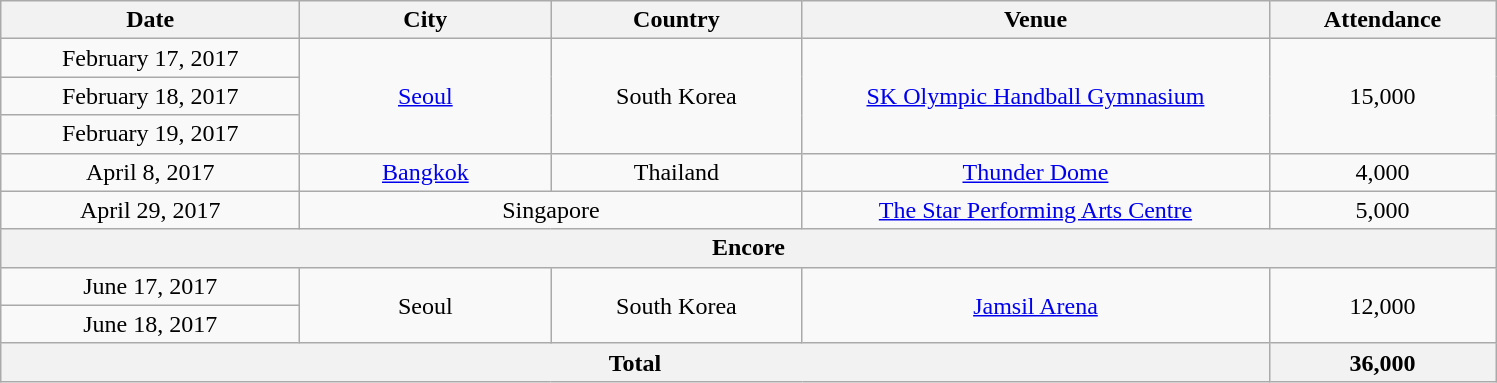<table class="wikitable" style="text-align:center;">
<tr>
<th scope="col" style="width:12em;">Date</th>
<th scope="col" style="width:10em;">City</th>
<th scope="col" style="width:10em;">Country</th>
<th scope="col" style="width:19em;">Venue</th>
<th scope="col" style="width:9em;">Attendance</th>
</tr>
<tr>
<td>February 17, 2017</td>
<td rowspan="3"><a href='#'>Seoul</a></td>
<td rowspan="3">South Korea</td>
<td rowspan="3"><a href='#'>SK Olympic Handball Gymnasium</a></td>
<td rowspan="3">15,000</td>
</tr>
<tr>
<td>February 18, 2017</td>
</tr>
<tr>
<td>February 19, 2017</td>
</tr>
<tr>
<td>April 8, 2017</td>
<td><a href='#'>Bangkok</a></td>
<td>Thailand</td>
<td><a href='#'>Thunder Dome</a></td>
<td>4,000</td>
</tr>
<tr>
<td>April 29, 2017</td>
<td colspan="2">Singapore</td>
<td><a href='#'>The Star Performing Arts Centre</a></td>
<td>5,000</td>
</tr>
<tr>
<th colspan="6"><strong>Encore</strong></th>
</tr>
<tr>
<td>June 17, 2017</td>
<td rowspan="2">Seoul</td>
<td rowspan="2">South Korea</td>
<td rowspan="2"><a href='#'>Jamsil Arena</a></td>
<td rowspan="2">12,000</td>
</tr>
<tr>
<td>June 18, 2017</td>
</tr>
<tr>
<th colspan="4"><strong>Total</strong></th>
<th><strong>36,000</strong></th>
</tr>
</table>
